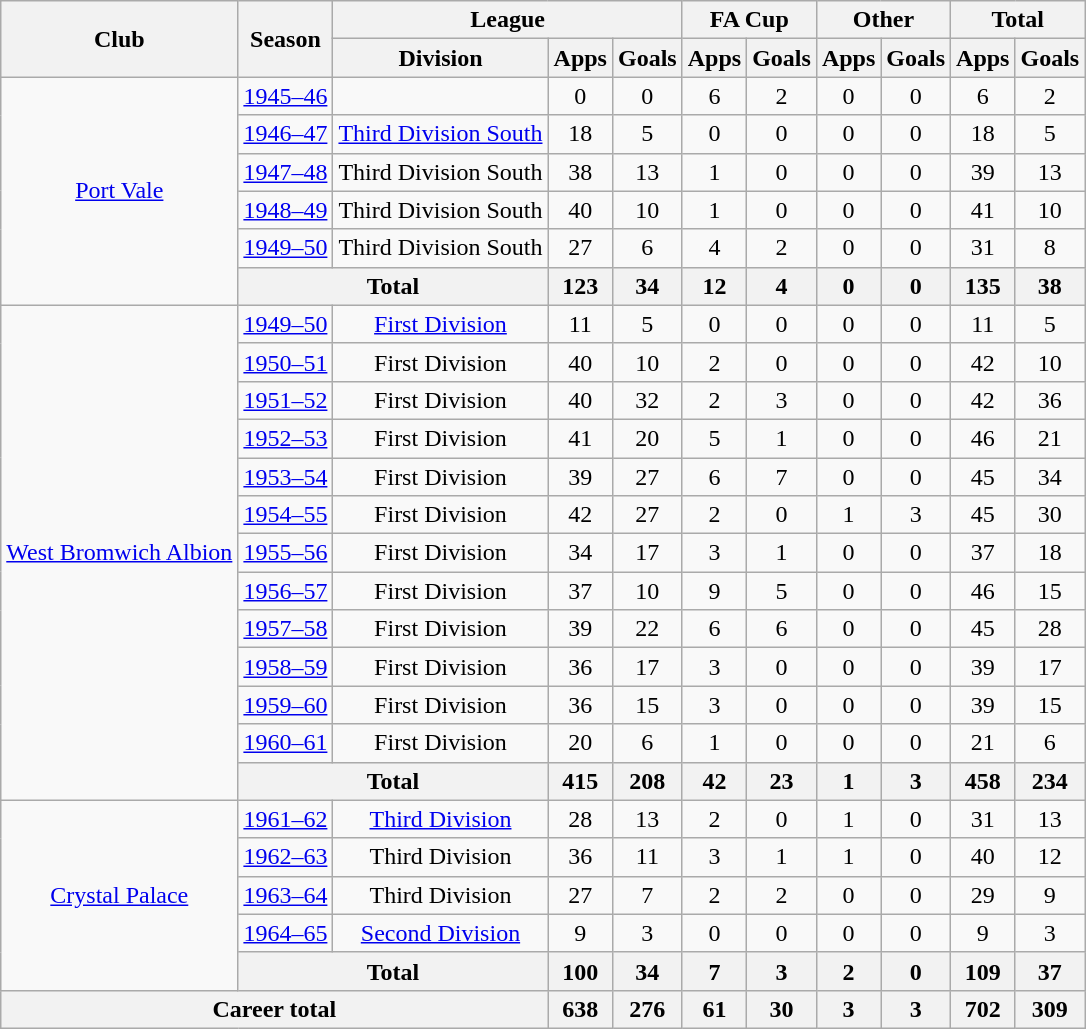<table class="wikitable" style="text-align:center">
<tr>
<th rowspan="2">Club</th>
<th rowspan="2">Season</th>
<th colspan="3">League</th>
<th colspan="2">FA Cup</th>
<th colspan="2">Other</th>
<th colspan="2">Total</th>
</tr>
<tr>
<th>Division</th>
<th>Apps</th>
<th>Goals</th>
<th>Apps</th>
<th>Goals</th>
<th>Apps</th>
<th>Goals</th>
<th>Apps</th>
<th>Goals</th>
</tr>
<tr>
<td rowspan="6"><a href='#'>Port Vale</a></td>
<td><a href='#'>1945–46</a></td>
<td></td>
<td>0</td>
<td>0</td>
<td>6</td>
<td>2</td>
<td>0</td>
<td>0</td>
<td>6</td>
<td>2</td>
</tr>
<tr>
<td><a href='#'>1946–47</a></td>
<td><a href='#'>Third Division South</a></td>
<td>18</td>
<td>5</td>
<td>0</td>
<td>0</td>
<td>0</td>
<td>0</td>
<td>18</td>
<td>5</td>
</tr>
<tr>
<td><a href='#'>1947–48</a></td>
<td>Third Division South</td>
<td>38</td>
<td>13</td>
<td>1</td>
<td>0</td>
<td>0</td>
<td>0</td>
<td>39</td>
<td>13</td>
</tr>
<tr>
<td><a href='#'>1948–49</a></td>
<td>Third Division South</td>
<td>40</td>
<td>10</td>
<td>1</td>
<td>0</td>
<td>0</td>
<td>0</td>
<td>41</td>
<td>10</td>
</tr>
<tr>
<td><a href='#'>1949–50</a></td>
<td>Third Division South</td>
<td>27</td>
<td>6</td>
<td>4</td>
<td>2</td>
<td>0</td>
<td>0</td>
<td>31</td>
<td>8</td>
</tr>
<tr>
<th colspan="2">Total</th>
<th>123</th>
<th>34</th>
<th>12</th>
<th>4</th>
<th>0</th>
<th>0</th>
<th>135</th>
<th>38</th>
</tr>
<tr>
<td rowspan="13"><a href='#'>West Bromwich Albion</a></td>
<td><a href='#'>1949–50</a></td>
<td><a href='#'>First Division</a></td>
<td>11</td>
<td>5</td>
<td>0</td>
<td>0</td>
<td>0</td>
<td>0</td>
<td>11</td>
<td>5</td>
</tr>
<tr>
<td><a href='#'>1950–51</a></td>
<td>First Division</td>
<td>40</td>
<td>10</td>
<td>2</td>
<td>0</td>
<td>0</td>
<td>0</td>
<td>42</td>
<td>10</td>
</tr>
<tr>
<td><a href='#'>1951–52</a></td>
<td>First Division</td>
<td>40</td>
<td>32</td>
<td>2</td>
<td>3</td>
<td>0</td>
<td>0</td>
<td>42</td>
<td>36</td>
</tr>
<tr>
<td><a href='#'>1952–53</a></td>
<td>First Division</td>
<td>41</td>
<td>20</td>
<td>5</td>
<td>1</td>
<td>0</td>
<td>0</td>
<td>46</td>
<td>21</td>
</tr>
<tr>
<td><a href='#'>1953–54</a></td>
<td>First Division</td>
<td>39</td>
<td>27</td>
<td>6</td>
<td>7</td>
<td>0</td>
<td>0</td>
<td>45</td>
<td>34</td>
</tr>
<tr>
<td><a href='#'>1954–55</a></td>
<td>First Division</td>
<td>42</td>
<td>27</td>
<td>2</td>
<td>0</td>
<td>1</td>
<td>3</td>
<td>45</td>
<td>30</td>
</tr>
<tr>
<td><a href='#'>1955–56</a></td>
<td>First Division</td>
<td>34</td>
<td>17</td>
<td>3</td>
<td>1</td>
<td>0</td>
<td>0</td>
<td>37</td>
<td>18</td>
</tr>
<tr>
<td><a href='#'>1956–57</a></td>
<td>First Division</td>
<td>37</td>
<td>10</td>
<td>9</td>
<td>5</td>
<td>0</td>
<td>0</td>
<td>46</td>
<td>15</td>
</tr>
<tr>
<td><a href='#'>1957–58</a></td>
<td>First Division</td>
<td>39</td>
<td>22</td>
<td>6</td>
<td>6</td>
<td>0</td>
<td>0</td>
<td>45</td>
<td>28</td>
</tr>
<tr>
<td><a href='#'>1958–59</a></td>
<td>First Division</td>
<td>36</td>
<td>17</td>
<td>3</td>
<td>0</td>
<td>0</td>
<td>0</td>
<td>39</td>
<td>17</td>
</tr>
<tr>
<td><a href='#'>1959–60</a></td>
<td>First Division</td>
<td>36</td>
<td>15</td>
<td>3</td>
<td>0</td>
<td>0</td>
<td>0</td>
<td>39</td>
<td>15</td>
</tr>
<tr>
<td><a href='#'>1960–61</a></td>
<td>First Division</td>
<td>20</td>
<td>6</td>
<td>1</td>
<td>0</td>
<td>0</td>
<td>0</td>
<td>21</td>
<td>6</td>
</tr>
<tr>
<th colspan="2">Total</th>
<th>415</th>
<th>208</th>
<th>42</th>
<th>23</th>
<th>1</th>
<th>3</th>
<th>458</th>
<th>234</th>
</tr>
<tr>
<td rowspan="5"><a href='#'>Crystal Palace</a></td>
<td><a href='#'>1961–62</a></td>
<td><a href='#'>Third Division</a></td>
<td>28</td>
<td>13</td>
<td>2</td>
<td>0</td>
<td>1</td>
<td>0</td>
<td>31</td>
<td>13</td>
</tr>
<tr>
<td><a href='#'>1962–63</a></td>
<td>Third Division</td>
<td>36</td>
<td>11</td>
<td>3</td>
<td>1</td>
<td>1</td>
<td>0</td>
<td>40</td>
<td>12</td>
</tr>
<tr>
<td><a href='#'>1963–64</a></td>
<td>Third Division</td>
<td>27</td>
<td>7</td>
<td>2</td>
<td>2</td>
<td>0</td>
<td>0</td>
<td>29</td>
<td>9</td>
</tr>
<tr>
<td><a href='#'>1964–65</a></td>
<td><a href='#'>Second Division</a></td>
<td>9</td>
<td>3</td>
<td>0</td>
<td>0</td>
<td>0</td>
<td>0</td>
<td>9</td>
<td>3</td>
</tr>
<tr>
<th colspan="2">Total</th>
<th>100</th>
<th>34</th>
<th>7</th>
<th>3</th>
<th>2</th>
<th>0</th>
<th>109</th>
<th>37</th>
</tr>
<tr>
<th colspan="3">Career total</th>
<th>638</th>
<th>276</th>
<th>61</th>
<th>30</th>
<th>3</th>
<th>3</th>
<th>702</th>
<th>309</th>
</tr>
</table>
